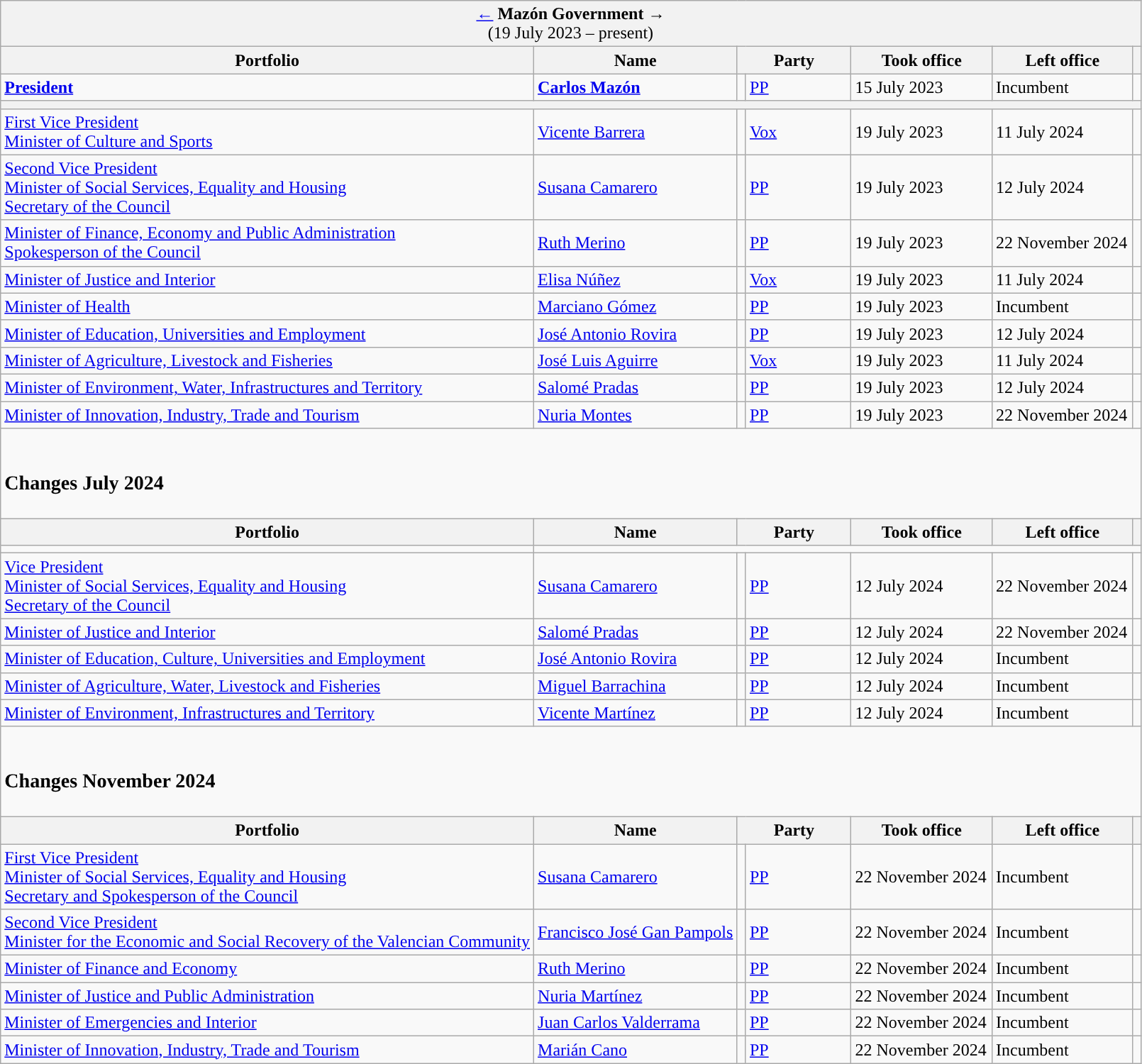<table class="wikitable">
<tr>
<td colspan="7" bgcolor="#F2F2F2" align="center"><a href='#'>←</a> <strong>Mazón Government</strong> →<br>(19 July 2023 – present)</td>
</tr>
<tr>
<th>Portfolio</th>
<th>Name</th>
<th width="100px" colspan="2">Party</th>
<th width="125px">Took office</th>
<th width="125px">Left office</th>
<th></th>
</tr>
<tr>
<td><strong><a href='#'>President</a></strong></td>
<td><strong><a href='#'>Carlos Mazón</a></strong></td>
<td width="1" style="background-color:"></td>
<td><a href='#'>PP</a></td>
<td>15 July 2023</td>
<td>Incumbent</td>
<td align="center"></td>
</tr>
<tr>
<th colspan="7"></th>
</tr>
<tr>
<td><a href='#'>First Vice President</a><br><a href='#'>Minister of Culture and Sports</a></td>
<td><a href='#'>Vicente Barrera</a></td>
<td style="background-color:"></td>
<td><a href='#'>Vox</a></td>
<td>19 July 2023</td>
<td>11 July 2024</td>
<td align="center"></td>
</tr>
<tr>
<td><a href='#'>Second Vice President</a><br><a href='#'>Minister of Social Services, Equality and Housing</a><br><a href='#'>Secretary of the Council</a></td>
<td><a href='#'>Susana Camarero</a></td>
<td style="background-color:"></td>
<td><a href='#'>PP</a></td>
<td>19 July 2023</td>
<td>12 July 2024</td>
<td align="center"></td>
</tr>
<tr>
<td><a href='#'>Minister of Finance, Economy and Public Administration</a><br><a href='#'>Spokesperson of the Council</a></td>
<td><a href='#'>Ruth Merino</a></td>
<td style="background-color:"></td>
<td><a href='#'>PP</a> </td>
<td>19 July 2023</td>
<td>22 November 2024</td>
<td align="center"></td>
</tr>
<tr>
<td><a href='#'>Minister of Justice and Interior</a></td>
<td><a href='#'>Elisa Núñez</a></td>
<td style="background-color:"></td>
<td><a href='#'>Vox</a></td>
<td>19 July 2023</td>
<td>11 July 2024</td>
<td align="center"></td>
</tr>
<tr>
<td><a href='#'>Minister of Health</a></td>
<td><a href='#'>Marciano Gómez</a></td>
<td style="background-color:"></td>
<td><a href='#'>PP</a></td>
<td>19 July 2023</td>
<td>Incumbent</td>
<td align="center"></td>
</tr>
<tr>
<td><a href='#'>Minister of Education, Universities and Employment</a></td>
<td><a href='#'>José Antonio Rovira</a></td>
<td style="background-color:"></td>
<td><a href='#'>PP</a></td>
<td>19 July 2023</td>
<td>12 July 2024</td>
<td align="center"></td>
</tr>
<tr>
<td><a href='#'>Minister of Agriculture, Livestock and Fisheries</a></td>
<td><a href='#'>José Luis Aguirre</a></td>
<td style="background-color:"></td>
<td><a href='#'>Vox</a></td>
<td>19 July 2023</td>
<td>11 July 2024</td>
<td align="center"></td>
</tr>
<tr>
<td><a href='#'>Minister of Environment, Water, Infrastructures and Territory</a></td>
<td><a href='#'>Salomé Pradas</a></td>
<td style="background-color:"></td>
<td><a href='#'>PP</a></td>
<td>19 July 2023</td>
<td>12 July 2024</td>
<td align="center"></td>
</tr>
<tr>
<td><a href='#'>Minister of Innovation, Industry, Trade and Tourism</a></td>
<td><a href='#'>Nuria Montes</a></td>
<td style="background-color:"></td>
<td><a href='#'>PP</a> </td>
<td>19 July 2023</td>
<td>22 November 2024</td>
<td align="center"></td>
</tr>
<tr>
<td colspan="7"><br><h3>Changes July 2024</h3></td>
</tr>
<tr>
<th>Portfolio</th>
<th>Name</th>
<th colspan="2">Party</th>
<th>Took office</th>
<th>Left office</th>
<th></th>
</tr>
<tr>
<td></td>
<td colspan="6"></td>
</tr>
<tr>
<td><a href='#'>Vice President</a><br><a href='#'>Minister of Social Services, Equality and Housing</a><br><a href='#'>Secretary of the Council</a></td>
<td><a href='#'>Susana Camarero</a></td>
<td style="background-color:"></td>
<td><a href='#'>PP</a></td>
<td>12 July 2024</td>
<td>22 November 2024</td>
<td align="center"></td>
</tr>
<tr>
<td><a href='#'>Minister of Justice and Interior</a></td>
<td><a href='#'>Salomé Pradas</a></td>
<td style="background-color:"></td>
<td><a href='#'>PP</a></td>
<td>12 July 2024</td>
<td>22 November 2024</td>
<td align="center"></td>
</tr>
<tr>
<td><a href='#'>Minister of Education, Culture, Universities and Employment</a></td>
<td><a href='#'>José Antonio Rovira</a></td>
<td style="background-color:"></td>
<td><a href='#'>PP</a></td>
<td>12 July 2024</td>
<td>Incumbent</td>
<td align="center"></td>
</tr>
<tr>
<td><a href='#'>Minister of Agriculture, Water, Livestock and Fisheries</a></td>
<td><a href='#'>Miguel Barrachina</a></td>
<td style="background-color:"></td>
<td><a href='#'>PP</a></td>
<td>12 July 2024</td>
<td>Incumbent</td>
<td align="center"></td>
</tr>
<tr>
<td><a href='#'>Minister of Environment, Infrastructures and Territory</a></td>
<td><a href='#'>Vicente Martínez</a></td>
<td style="background-color:"></td>
<td><a href='#'>PP</a></td>
<td>12 July 2024</td>
<td>Incumbent</td>
<td align="center"></td>
</tr>
<tr>
<td colspan="7"><br><h3>Changes November 2024</h3></td>
</tr>
<tr>
<th>Portfolio</th>
<th>Name</th>
<th colspan="2">Party</th>
<th>Took office</th>
<th>Left office</th>
<th></th>
</tr>
<tr>
<td><a href='#'>First Vice President</a><br><a href='#'>Minister of Social Services, Equality and Housing</a><br><a href='#'>Secretary and Spokesperson of the Council</a></td>
<td><a href='#'>Susana Camarero</a></td>
<td style="background-color:"></td>
<td><a href='#'>PP</a></td>
<td>22 November 2024</td>
<td>Incumbent</td>
<td align="center"></td>
</tr>
<tr>
<td><a href='#'>Second Vice President</a><br><a href='#'>Minister for the Economic and Social Recovery of the Valencian Community</a></td>
<td><a href='#'>Francisco José Gan Pampols</a></td>
<td style="background-color:"></td>
<td><a href='#'>PP</a> </td>
<td>22 November 2024</td>
<td>Incumbent</td>
<td align="center"></td>
</tr>
<tr>
<td><a href='#'>Minister of Finance and Economy</a></td>
<td><a href='#'>Ruth Merino</a></td>
<td style="background-color:"></td>
<td><a href='#'>PP</a> </td>
<td>22 November 2024</td>
<td>Incumbent</td>
<td align="center"></td>
</tr>
<tr>
<td><a href='#'>Minister of Justice and Public Administration</a></td>
<td><a href='#'>Nuria Martínez</a></td>
<td style="background-color:"></td>
<td><a href='#'>PP</a> </td>
<td>22 November 2024</td>
<td>Incumbent</td>
<td align="center"></td>
</tr>
<tr>
<td><a href='#'>Minister of Emergencies and Interior</a></td>
<td><a href='#'>Juan Carlos Valderrama</a></td>
<td style="background-color:"></td>
<td><a href='#'>PP</a></td>
<td>22 November 2024</td>
<td>Incumbent</td>
<td align="center"></td>
</tr>
<tr>
<td><a href='#'>Minister of Innovation, Industry, Trade and Tourism</a></td>
<td><a href='#'>Marián Cano</a></td>
<td style="background-color:"></td>
<td><a href='#'>PP</a></td>
<td>22 November 2024</td>
<td>Incumbent</td>
<td align="center"></td>
</tr>
</table>
